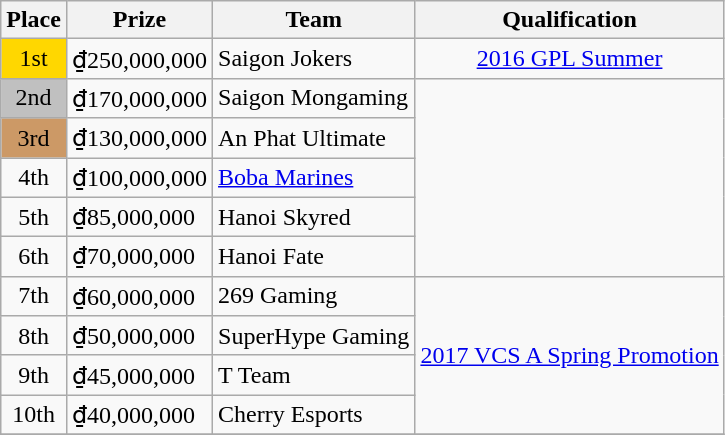<table class="wikitable" style="text-align:left">
<tr>
<th style="text-align:center"><strong>Place</strong></th>
<th style="text-align:center"><strong>Prize</strong></th>
<th style="text-align:center"><strong>Team</strong></th>
<th style="text-align:center"><strong>Qualification</strong></th>
</tr>
<tr>
<td style="text-align:center; background:gold;">1st</td>
<td>₫250,000,000</td>
<td>Saigon Jokers</td>
<td style="text-align:center"><a href='#'>2016 GPL Summer</a></td>
</tr>
<tr>
<td style="text-align:center; background:silver;">2nd</td>
<td>₫170,000,000</td>
<td>Saigon Mongaming</td>
<td style="text-align:center" rowspan="5"></td>
</tr>
<tr>
<td style="text-align:center; background:#c96;">3rd</td>
<td>₫130,000,000</td>
<td>An Phat Ultimate</td>
</tr>
<tr>
<td style="text-align:center">4th</td>
<td>₫100,000,000</td>
<td><a href='#'>Boba Marines</a></td>
</tr>
<tr>
<td style="text-align:center">5th</td>
<td>₫85,000,000</td>
<td>Hanoi Skyred</td>
</tr>
<tr>
<td style="text-align:center">6th</td>
<td>₫70,000,000</td>
<td>Hanoi Fate</td>
</tr>
<tr>
<td style="text-align:center">7th</td>
<td>₫60,000,000</td>
<td>269 Gaming</td>
<td style="text-align:center" rowspan="4"><a href='#'>2017 VCS A Spring Promotion</a></td>
</tr>
<tr>
<td style="text-align:center">8th</td>
<td>₫50,000,000</td>
<td>SuperHype Gaming</td>
</tr>
<tr>
<td style="text-align:center">9th</td>
<td>₫45,000,000</td>
<td>T Team</td>
</tr>
<tr>
<td style="text-align:center">10th</td>
<td>₫40,000,000</td>
<td>Cherry Esports</td>
</tr>
<tr>
</tr>
</table>
